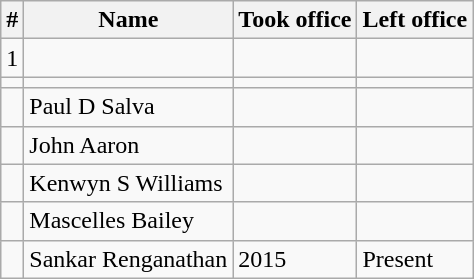<table class="wikitable">
<tr>
<th>#</th>
<th>Name</th>
<th>Took office</th>
<th>Left office</th>
</tr>
<tr>
<td>1</td>
<td></td>
<td></td>
<td></td>
</tr>
<tr>
<td></td>
<td></td>
<td></td>
<td></td>
</tr>
<tr>
<td></td>
<td>Paul D Salva</td>
<td></td>
<td></td>
</tr>
<tr>
<td></td>
<td>John Aaron</td>
<td></td>
<td></td>
</tr>
<tr>
<td></td>
<td>Kenwyn S Williams</td>
<td></td>
<td></td>
</tr>
<tr>
<td></td>
<td>Mascelles Bailey</td>
<td></td>
<td></td>
</tr>
<tr>
<td></td>
<td>Sankar Renganathan</td>
<td>2015</td>
<td>Present</td>
</tr>
</table>
